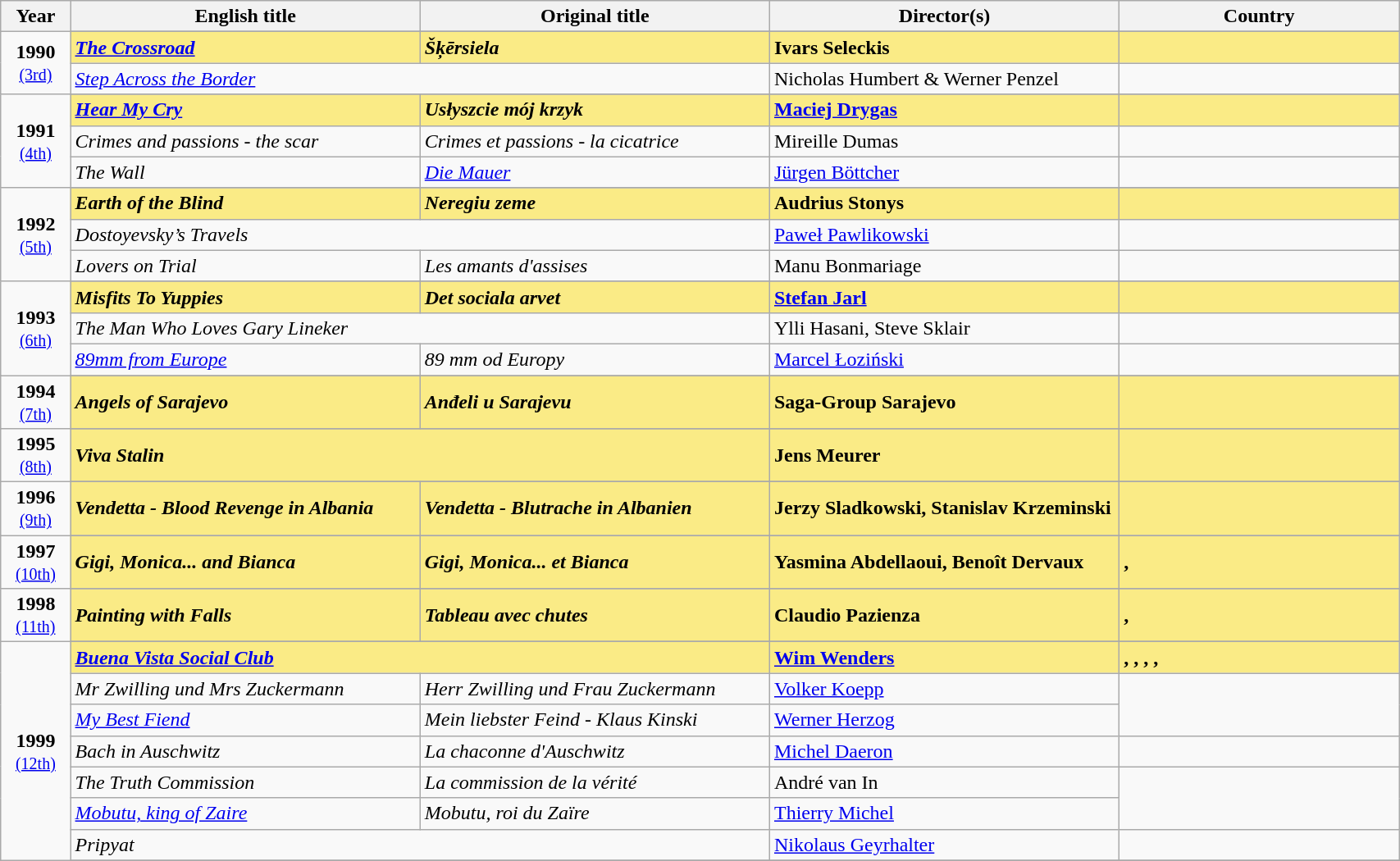<table class="wikitable" width="90%" cellpadding="5">
<tr>
<th width="5">Year</th>
<th width="25%">English title</th>
<th width="25%">Original title</th>
<th width="25%">Director(s)</th>
<th width="20%">Country</th>
</tr>
<tr>
<td rowspan="3" align="center"><strong>1990</strong><br><small><a href='#'>(3rd)</a></small></td>
</tr>
<tr style="background:#FAEB86">
<td><strong><em><a href='#'>The Crossroad</a></em></strong></td>
<td><strong><em>Šķērsiela</em></strong></td>
<td><strong>Ivars Seleckis</strong></td>
<td><strong></strong></td>
</tr>
<tr>
<td colspan="2"><em><a href='#'>Step Across the Border</a></em> </td>
<td>Nicholas Humbert & Werner Penzel</td>
<td></td>
</tr>
<tr>
<td rowspan="4" align="center"><strong>1991</strong><br><small><a href='#'>(4th)</a></small></td>
</tr>
<tr style="background:#FAEB86">
<td><strong><em><a href='#'>Hear My Cry</a></em></strong></td>
<td><strong><em>Usłyszcie mój krzyk</em></strong></td>
<td><strong><a href='#'>Maciej Drygas</a></strong></td>
<td><strong></strong></td>
</tr>
<tr>
<td><em>Crimes and passions - the scar</em> </td>
<td><em>Crimes et passions - la cicatrice</em></td>
<td>Mireille Dumas</td>
<td></td>
</tr>
<tr>
<td><em>The Wall</em> </td>
<td><em><a href='#'>Die Mauer</a></em></td>
<td><a href='#'>Jürgen Böttcher</a></td>
<td></td>
</tr>
<tr>
<td rowspan="4" align="center"><strong>1992</strong><br><small><a href='#'>(5th)</a></small></td>
</tr>
<tr style="background:#FAEB86">
<td><strong><em>Earth of the Blind</em></strong></td>
<td><strong><em>Neregiu zeme</em></strong></td>
<td><strong>Audrius Stonys</strong></td>
<td><strong></strong></td>
</tr>
<tr>
<td colspan="2"><em>Dostoyevsky’s Travels</em> </td>
<td><a href='#'>Paweł Pawlikowski</a></td>
<td></td>
</tr>
<tr>
<td><em>Lovers on Trial</em> </td>
<td><em>Les amants d'assises</em></td>
<td>Manu Bonmariage</td>
<td></td>
</tr>
<tr>
<td rowspan="4" align="center"><strong>1993</strong><br><small><a href='#'>(6th)</a></small></td>
</tr>
<tr style="background:#FAEB86">
<td><strong><em>Misfits To Yuppies</em></strong></td>
<td><strong><em>Det sociala arvet</em></strong></td>
<td><strong><a href='#'>Stefan Jarl</a></strong></td>
<td><em></em></td>
</tr>
<tr>
<td colspan="2"><em>The Man Who Loves Gary Lineker</em> </td>
<td>Ylli Hasani, Steve Sklair</td>
<td></td>
</tr>
<tr>
<td><em><a href='#'>89mm from Europe</a></em> </td>
<td><em>89 mm od Europy</em></td>
<td><a href='#'>Marcel Łoziński</a></td>
<td></td>
</tr>
<tr>
<td rowspan="2" align="center"><strong>1994</strong><br><small><a href='#'>(7th)</a></small></td>
</tr>
<tr style="background:#FAEB86">
<td><strong><em>Angels of Sarajevo</em></strong></td>
<td><strong><em>Anđeli u Sarajevu</em></strong></td>
<td><strong>Saga-Group Sarajevo</strong></td>
<td><strong></strong></td>
</tr>
<tr>
<td rowspan="2" align="center"><strong>1995</strong><br><small><a href='#'>(8th)</a></small></td>
</tr>
<tr style="background:#FAEB86">
<td colspan="2"><strong><em>Viva Stalin</em></strong></td>
<td><strong>Jens Meurer</strong></td>
<td><strong></strong></td>
</tr>
<tr>
<td rowspan="2" align="center"><strong>1996</strong><br><small><a href='#'>(9th)</a></small></td>
</tr>
<tr style="background:#FAEB86">
<td><strong><em>Vendetta - Blood Revenge in Albania</em></strong></td>
<td><strong><em>Vendetta - Blutrache in Albanien</em></strong></td>
<td><strong>Jerzy Sladkowski, Stanislav Krzeminski</strong></td>
<td><strong></strong></td>
</tr>
<tr>
<td rowspan="2" align="center"><strong>1997</strong><br><small><a href='#'>(10th)</a></small></td>
</tr>
<tr style="background:#FAEB86">
<td><strong><em>Gigi, Monica... and Bianca</em></strong></td>
<td><strong><em>Gigi, Monica... et Bianca</em></strong></td>
<td><strong>Yasmina Abdellaoui, Benoît Dervaux</strong></td>
<td><strong>, </strong></td>
</tr>
<tr>
<td rowspan="2" align="center"><strong>1998</strong><br><small><a href='#'>(11th)</a></small></td>
</tr>
<tr style="background:#FAEB86">
<td><strong><em>Painting with Falls</em></strong></td>
<td><strong><em>Tableau avec chutes</em></strong></td>
<td><strong>Claudio Pazienza</strong></td>
<td><strong>, </strong></td>
</tr>
<tr>
<td rowspan="9" align="center"><strong>1999</strong><br><small><a href='#'>(12th)</a></small></td>
</tr>
<tr style="background:#FAEB86">
<td colspan="2"><strong><em><a href='#'>Buena Vista Social Club</a></em></strong></td>
<td><strong><a href='#'>Wim Wenders</a></strong></td>
<td><strong>, , , , </strong></td>
</tr>
<tr>
<td><em>Mr Zwilling und Mrs Zuckermann</em></td>
<td><em>Herr Zwilling und Frau Zuckermann</em></td>
<td><a href='#'>Volker Koepp</a></td>
<td rowspan="2"></td>
</tr>
<tr>
<td><em><a href='#'>My Best Fiend</a></em></td>
<td><em>Mein liebster Feind - Klaus Kinski</em></td>
<td><a href='#'>Werner Herzog</a></td>
</tr>
<tr>
<td><em>Bach in Auschwitz</em></td>
<td><em>La chaconne d'Auschwitz</em></td>
<td><a href='#'>Michel Daeron</a></td>
<td></td>
</tr>
<tr>
<td><em>The Truth Commission</em></td>
<td><em>La commission de la vérité</em></td>
<td>André van In</td>
<td rowspan="2"></td>
</tr>
<tr>
<td><em><a href='#'>Mobutu, king of Zaire</a></em></td>
<td><em>Mobutu, roi du Zaïre</em></td>
<td><a href='#'>Thierry Michel</a></td>
</tr>
<tr>
<td colspan="2"><em>Pripyat</em></td>
<td><a href='#'>Nikolaus Geyrhalter</a></td>
<td></td>
</tr>
<tr>
</tr>
</table>
